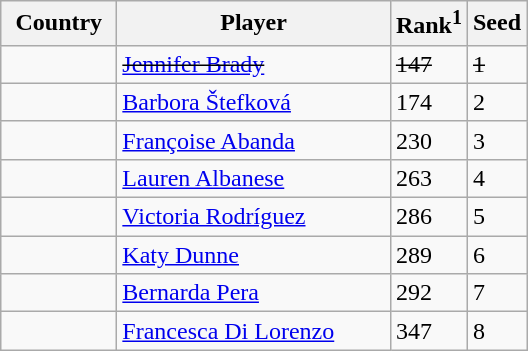<table class="sortable wikitable">
<tr>
<th style="width:70px;">Country</th>
<th style="width:175px;">Player</th>
<th>Rank<sup>1</sup></th>
<th>Seed</th>
</tr>
<tr>
<td><s></s></td>
<td><s><a href='#'>Jennifer Brady</a></s></td>
<td><s>147</s></td>
<td><s>1</s></td>
</tr>
<tr>
<td></td>
<td><a href='#'>Barbora Štefková</a></td>
<td>174</td>
<td>2</td>
</tr>
<tr>
<td></td>
<td><a href='#'>Françoise Abanda</a></td>
<td>230</td>
<td>3</td>
</tr>
<tr>
<td></td>
<td><a href='#'>Lauren Albanese</a></td>
<td>263</td>
<td>4</td>
</tr>
<tr>
<td></td>
<td><a href='#'>Victoria Rodríguez</a></td>
<td>286</td>
<td>5</td>
</tr>
<tr>
<td></td>
<td><a href='#'>Katy Dunne</a></td>
<td>289</td>
<td>6</td>
</tr>
<tr>
<td></td>
<td><a href='#'>Bernarda Pera</a></td>
<td>292</td>
<td>7</td>
</tr>
<tr>
<td></td>
<td><a href='#'>Francesca Di Lorenzo</a></td>
<td>347</td>
<td>8</td>
</tr>
</table>
